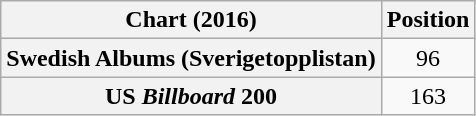<table class="wikitable sortable plainrowheaders" style="text-align:center">
<tr>
<th scope="col">Chart (2016)</th>
<th scope="col">Position</th>
</tr>
<tr>
<th scope="row">Swedish Albums (Sverigetopplistan)</th>
<td>96</td>
</tr>
<tr>
<th scope="row">US <em>Billboard</em> 200</th>
<td>163</td>
</tr>
</table>
